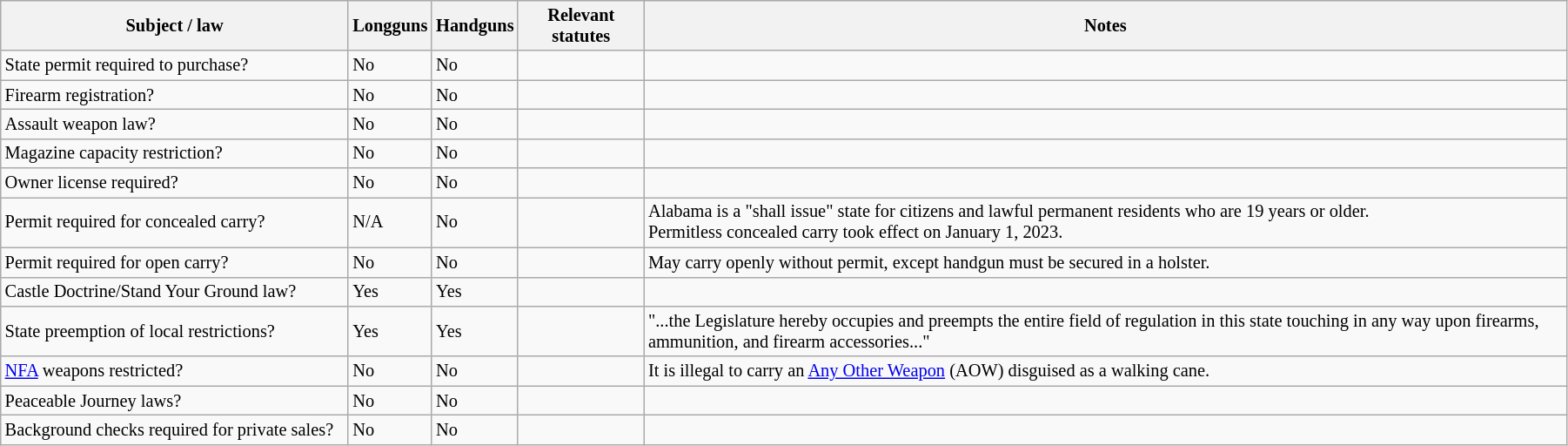<table class="wikitable" style="font-size:85%; width:95%;">
<tr>
<th scope="col" style="width:260px;">Subject / law</th>
<th scope="col" style="width:50px;">Longguns</th>
<th scope="col" style="width:50px;">Handguns</th>
<th scope="col" style="width:90px;">Relevant statutes</th>
<th>Notes</th>
</tr>
<tr>
<td>State permit required to purchase?</td>
<td>No</td>
<td>No</td>
<td></td>
<td></td>
</tr>
<tr>
<td>Firearm registration?</td>
<td>No</td>
<td>No</td>
<td></td>
<td></td>
</tr>
<tr>
<td>Assault weapon law?</td>
<td>No</td>
<td>No</td>
<td></td>
<td></td>
</tr>
<tr>
<td>Magazine capacity restriction?</td>
<td>No</td>
<td>No</td>
<td></td>
<td></td>
</tr>
<tr>
<td>Owner license required?</td>
<td>No</td>
<td>No</td>
<td></td>
<td></td>
</tr>
<tr>
<td>Permit required for concealed carry?</td>
<td>N/A</td>
<td>No</td>
<td></td>
<td>Alabama is a "shall issue" state for citizens and lawful permanent residents who are 19 years or older.<br>Permitless concealed carry took effect on January 1, 2023.</td>
</tr>
<tr>
<td>Permit required for open carry?</td>
<td>No</td>
<td>No</td>
<td></td>
<td>May carry openly without permit, except handgun must be secured in a holster.</td>
</tr>
<tr>
<td>Castle Doctrine/Stand Your Ground law?</td>
<td>Yes</td>
<td>Yes</td>
<td></td>
<td></td>
</tr>
<tr>
<td>State preemption of local restrictions?</td>
<td>Yes</td>
<td>Yes</td>
<td></td>
<td>"...the Legislature hereby occupies and preempts the entire field of regulation in this state touching in any way upon firearms, ammunition, and firearm accessories..."</td>
</tr>
<tr>
<td><a href='#'>NFA</a> weapons restricted?</td>
<td>No</td>
<td>No</td>
<td></td>
<td>It is illegal to carry an <a href='#'>Any Other Weapon</a> (AOW) disguised as a walking cane.</td>
</tr>
<tr>
<td>Peaceable Journey laws?</td>
<td>No</td>
<td>No</td>
<td></td>
<td></td>
</tr>
<tr>
<td>Background checks required for private sales?</td>
<td>No</td>
<td>No</td>
<td></td>
<td></td>
</tr>
</table>
